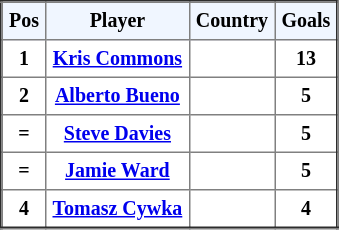<table border="2" cellpadding="4" style="border-collapse:collapse; text-align:center; font-size:smaller;">
<tr style="background:#f0f6ff;">
<th><strong>Pos</strong></th>
<th><strong>Player</strong></th>
<th><strong>Country</strong></th>
<th><strong>Goals</strong></th>
</tr>
<tr bgcolor="">
<th>1</th>
<th><a href='#'>Kris Commons</a></th>
<th></th>
<th>13</th>
</tr>
<tr bgcolor="">
<th>2</th>
<th><a href='#'>Alberto Bueno</a></th>
<th></th>
<th>5</th>
</tr>
<tr bgcolor="">
<th>=</th>
<th><a href='#'>Steve Davies</a></th>
<th></th>
<th>5</th>
</tr>
<tr bgcolor="">
<th>=</th>
<th><a href='#'>Jamie Ward</a></th>
<th></th>
<th>5</th>
</tr>
<tr bgcolor="">
<th>4</th>
<th><a href='#'>Tomasz Cywka</a></th>
<th></th>
<th>4</th>
</tr>
</table>
